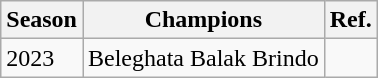<table class = "wikitable sortable">
<tr>
<th>Season</th>
<th>Champions</th>
<th>Ref.</th>
</tr>
<tr>
<td>2023</td>
<td>Beleghata Balak Brindo</td>
<td></td>
</tr>
</table>
